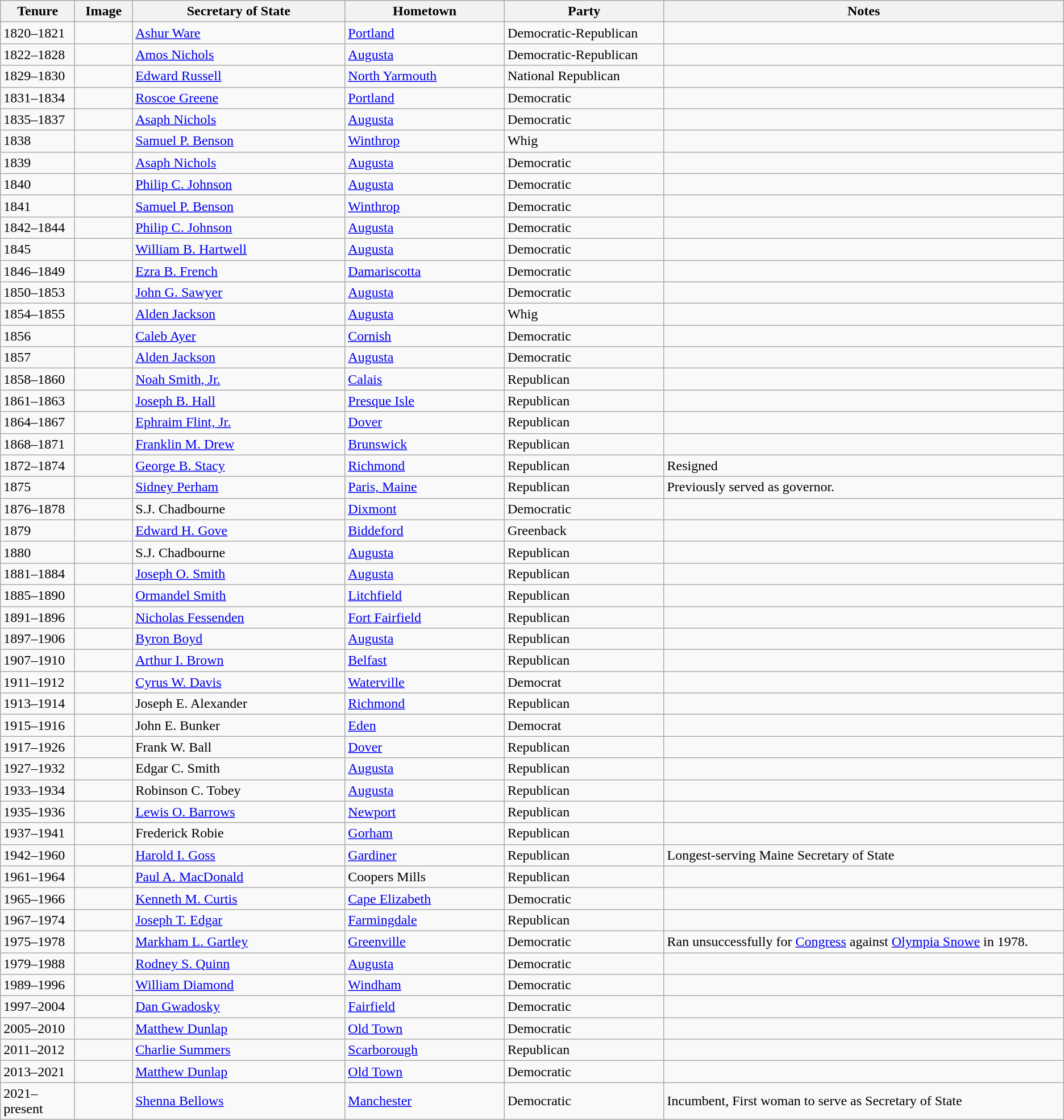<table class="wikitable">
<tr>
<th width="7%">Tenure</th>
<th width="60px">Image</th>
<th width="20%">Secretary of State</th>
<th width="15%">Hometown</th>
<th width="15%">Party</th>
<th>Notes</th>
</tr>
<tr>
<td>1820–1821</td>
<td></td>
<td><a href='#'>Ashur Ware</a></td>
<td><a href='#'>Portland</a></td>
<td>Democratic-Republican</td>
<td></td>
</tr>
<tr>
<td>1822–1828</td>
<td></td>
<td><a href='#'>Amos Nichols</a></td>
<td><a href='#'>Augusta</a></td>
<td>Democratic-Republican</td>
<td></td>
</tr>
<tr>
<td>1829–1830</td>
<td></td>
<td><a href='#'>Edward Russell</a></td>
<td><a href='#'>North Yarmouth</a></td>
<td>National Republican</td>
<td></td>
</tr>
<tr>
<td>1831–1834</td>
<td></td>
<td><a href='#'>Roscoe Greene</a></td>
<td><a href='#'>Portland</a></td>
<td>Democratic</td>
<td></td>
</tr>
<tr>
<td>1835–1837</td>
<td></td>
<td><a href='#'>Asaph Nichols</a></td>
<td><a href='#'>Augusta</a></td>
<td>Democratic</td>
<td></td>
</tr>
<tr>
<td>1838</td>
<td></td>
<td><a href='#'>Samuel P. Benson</a></td>
<td><a href='#'>Winthrop</a></td>
<td>Whig</td>
<td></td>
</tr>
<tr>
<td>1839</td>
<td></td>
<td><a href='#'>Asaph Nichols</a></td>
<td><a href='#'>Augusta</a></td>
<td>Democratic</td>
<td></td>
</tr>
<tr>
<td>1840</td>
<td></td>
<td><a href='#'>Philip C. Johnson</a></td>
<td><a href='#'>Augusta</a></td>
<td>Democratic</td>
<td></td>
</tr>
<tr>
<td>1841</td>
<td></td>
<td><a href='#'>Samuel P. Benson</a></td>
<td><a href='#'>Winthrop</a></td>
<td>Democratic</td>
<td></td>
</tr>
<tr>
<td>1842–1844</td>
<td></td>
<td><a href='#'>Philip C. Johnson</a></td>
<td><a href='#'>Augusta</a></td>
<td>Democratic</td>
<td></td>
</tr>
<tr>
<td>1845</td>
<td></td>
<td><a href='#'>William B. Hartwell</a></td>
<td><a href='#'>Augusta</a></td>
<td>Democratic</td>
<td></td>
</tr>
<tr>
<td>1846–1849</td>
<td></td>
<td><a href='#'>Ezra B. French</a></td>
<td><a href='#'>Damariscotta</a></td>
<td>Democratic</td>
<td></td>
</tr>
<tr>
<td>1850–1853</td>
<td></td>
<td><a href='#'>John G. Sawyer</a></td>
<td><a href='#'>Augusta</a></td>
<td>Democratic</td>
<td></td>
</tr>
<tr>
<td>1854–1855</td>
<td></td>
<td><a href='#'>Alden Jackson</a></td>
<td><a href='#'>Augusta</a></td>
<td>Whig</td>
<td></td>
</tr>
<tr>
<td>1856</td>
<td></td>
<td><a href='#'>Caleb Ayer</a></td>
<td><a href='#'>Cornish</a></td>
<td>Democratic</td>
<td></td>
</tr>
<tr>
<td>1857</td>
<td></td>
<td><a href='#'>Alden Jackson</a></td>
<td><a href='#'>Augusta</a></td>
<td>Democratic</td>
<td></td>
</tr>
<tr>
<td>1858–1860</td>
<td></td>
<td><a href='#'>Noah Smith, Jr.</a></td>
<td><a href='#'>Calais</a></td>
<td>Republican</td>
<td></td>
</tr>
<tr>
<td>1861–1863</td>
<td></td>
<td><a href='#'>Joseph B. Hall</a></td>
<td><a href='#'>Presque Isle</a></td>
<td>Republican</td>
<td></td>
</tr>
<tr>
<td>1864–1867</td>
<td></td>
<td><a href='#'>Ephraim Flint, Jr.</a></td>
<td><a href='#'>Dover</a></td>
<td>Republican</td>
<td></td>
</tr>
<tr>
<td>1868–1871</td>
<td></td>
<td><a href='#'>Franklin M. Drew</a></td>
<td><a href='#'>Brunswick</a></td>
<td>Republican</td>
<td></td>
</tr>
<tr>
<td>1872–1874</td>
<td></td>
<td><a href='#'>George B. Stacy</a></td>
<td><a href='#'>Richmond</a></td>
<td>Republican</td>
<td>Resigned</td>
</tr>
<tr>
<td>1875</td>
<td></td>
<td><a href='#'>Sidney Perham</a></td>
<td><a href='#'>Paris, Maine</a></td>
<td>Republican</td>
<td>Previously served as governor.</td>
</tr>
<tr>
<td>1876–1878</td>
<td></td>
<td>S.J. Chadbourne</td>
<td><a href='#'>Dixmont</a></td>
<td>Democratic</td>
<td></td>
</tr>
<tr>
<td>1879</td>
<td></td>
<td><a href='#'>Edward H. Gove</a></td>
<td><a href='#'>Biddeford</a></td>
<td>Greenback</td>
<td></td>
</tr>
<tr>
<td>1880</td>
<td></td>
<td>S.J. Chadbourne</td>
<td><a href='#'>Augusta</a></td>
<td>Republican</td>
<td></td>
</tr>
<tr>
<td>1881–1884</td>
<td></td>
<td><a href='#'>Joseph O. Smith</a></td>
<td><a href='#'>Augusta</a></td>
<td>Republican</td>
<td></td>
</tr>
<tr>
<td>1885–1890</td>
<td></td>
<td><a href='#'>Ormandel Smith</a></td>
<td><a href='#'>Litchfield</a></td>
<td>Republican</td>
<td></td>
</tr>
<tr>
<td>1891–1896</td>
<td></td>
<td><a href='#'>Nicholas Fessenden</a></td>
<td><a href='#'>Fort Fairfield</a></td>
<td>Republican</td>
<td></td>
</tr>
<tr>
<td>1897–1906</td>
<td></td>
<td><a href='#'>Byron Boyd</a></td>
<td><a href='#'>Augusta</a></td>
<td>Republican</td>
<td></td>
</tr>
<tr>
<td>1907–1910</td>
<td></td>
<td><a href='#'>Arthur I. Brown</a></td>
<td><a href='#'>Belfast</a></td>
<td>Republican</td>
<td></td>
</tr>
<tr>
<td>1911–1912</td>
<td></td>
<td><a href='#'>Cyrus W. Davis</a></td>
<td><a href='#'>Waterville</a></td>
<td>Democrat</td>
<td></td>
</tr>
<tr>
<td>1913–1914</td>
<td></td>
<td>Joseph E. Alexander</td>
<td><a href='#'>Richmond</a></td>
<td>Republican</td>
<td></td>
</tr>
<tr>
<td>1915–1916</td>
<td></td>
<td>John E. Bunker</td>
<td><a href='#'>Eden</a></td>
<td>Democrat</td>
<td></td>
</tr>
<tr>
<td>1917–1926</td>
<td></td>
<td>Frank W. Ball</td>
<td><a href='#'>Dover</a></td>
<td>Republican</td>
<td></td>
</tr>
<tr>
<td>1927–1932</td>
<td></td>
<td>Edgar C. Smith</td>
<td><a href='#'>Augusta</a></td>
<td>Republican</td>
<td></td>
</tr>
<tr>
<td>1933–1934</td>
<td></td>
<td>Robinson C. Tobey</td>
<td><a href='#'>Augusta</a></td>
<td>Republican</td>
<td></td>
</tr>
<tr>
<td>1935–1936</td>
<td></td>
<td><a href='#'>Lewis O. Barrows</a></td>
<td><a href='#'>Newport</a></td>
<td>Republican</td>
<td></td>
</tr>
<tr>
<td>1937–1941</td>
<td></td>
<td>Frederick Robie</td>
<td><a href='#'>Gorham</a></td>
<td>Republican</td>
<td></td>
</tr>
<tr>
<td>1942–1960</td>
<td></td>
<td><a href='#'>Harold I. Goss</a></td>
<td><a href='#'>Gardiner</a></td>
<td>Republican</td>
<td>Longest-serving Maine Secretary of State</td>
</tr>
<tr>
<td>1961–1964</td>
<td></td>
<td><a href='#'>Paul A. MacDonald</a></td>
<td>Coopers Mills</td>
<td>Republican</td>
<td></td>
</tr>
<tr>
<td>1965–1966</td>
<td></td>
<td><a href='#'>Kenneth M. Curtis</a></td>
<td><a href='#'>Cape Elizabeth</a></td>
<td>Democratic</td>
<td></td>
</tr>
<tr>
<td>1967–1974</td>
<td></td>
<td><a href='#'>Joseph T. Edgar</a></td>
<td><a href='#'>Farmingdale</a></td>
<td>Republican</td>
<td></td>
</tr>
<tr>
<td>1975–1978</td>
<td></td>
<td><a href='#'>Markham L. Gartley</a></td>
<td><a href='#'>Greenville</a></td>
<td>Democratic</td>
<td>Ran unsuccessfully for <a href='#'>Congress</a> against <a href='#'>Olympia Snowe</a> in 1978.</td>
</tr>
<tr>
<td>1979–1988</td>
<td></td>
<td><a href='#'>Rodney S. Quinn</a></td>
<td><a href='#'>Augusta</a></td>
<td>Democratic</td>
<td></td>
</tr>
<tr>
<td>1989–1996</td>
<td></td>
<td><a href='#'>William Diamond</a></td>
<td><a href='#'>Windham</a></td>
<td>Democratic</td>
<td></td>
</tr>
<tr>
<td>1997–2004</td>
<td></td>
<td><a href='#'>Dan Gwadosky</a></td>
<td><a href='#'>Fairfield</a></td>
<td>Democratic</td>
<td></td>
</tr>
<tr>
<td>2005–2010</td>
<td></td>
<td><a href='#'>Matthew Dunlap</a></td>
<td><a href='#'>Old Town</a></td>
<td>Democratic</td>
<td></td>
</tr>
<tr>
<td>2011–2012</td>
<td></td>
<td><a href='#'>Charlie Summers</a></td>
<td><a href='#'>Scarborough</a></td>
<td>Republican</td>
<td></td>
</tr>
<tr>
<td>2013–2021</td>
<td></td>
<td><a href='#'>Matthew Dunlap</a></td>
<td><a href='#'>Old Town</a></td>
<td>Democratic</td>
<td></td>
</tr>
<tr>
<td>2021–present</td>
<td></td>
<td><a href='#'>Shenna Bellows</a></td>
<td><a href='#'>Manchester</a></td>
<td>Democratic</td>
<td>Incumbent, First woman to serve as Secretary of State</td>
</tr>
</table>
